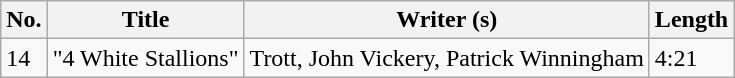<table class="wikitable">
<tr>
<th>No.</th>
<th>Title</th>
<th>Writer (s)</th>
<th>Length</th>
</tr>
<tr>
<td>14</td>
<td>"4 White Stallions"</td>
<td>Trott, John Vickery, Patrick Winningham</td>
<td>4:21</td>
</tr>
</table>
